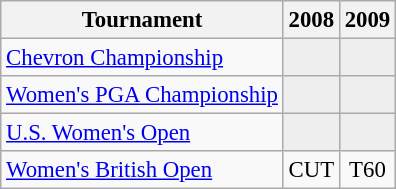<table class="wikitable" style="font-size:95%;text-align:center;">
<tr>
<th>Tournament</th>
<th>2008</th>
<th>2009</th>
</tr>
<tr>
<td align=left><a href='#'>Chevron Championship</a></td>
<td style="background:#eeeeee;"></td>
<td style="background:#eeeeee;"></td>
</tr>
<tr>
<td align=left><a href='#'>Women's PGA Championship</a></td>
<td style="background:#eeeeee;"></td>
<td style="background:#eeeeee;"></td>
</tr>
<tr>
<td align=left><a href='#'>U.S. Women's Open</a></td>
<td style="background:#eeeeee;"></td>
<td style="background:#eeeeee;"></td>
</tr>
<tr>
<td align=left><a href='#'>Women's British Open</a></td>
<td>CUT</td>
<td>T60</td>
</tr>
</table>
